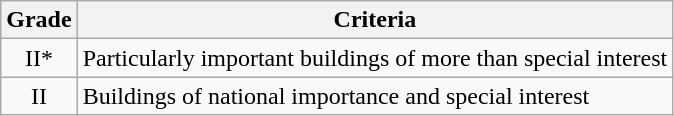<table class="wikitable">
<tr>
<th>Grade</th>
<th>Criteria</th>
</tr>
<tr>
<td align="center" >II*</td>
<td>Particularly important buildings of more than special interest</td>
</tr>
<tr>
<td align="center" >II</td>
<td>Buildings of national importance and special interest</td>
</tr>
</table>
